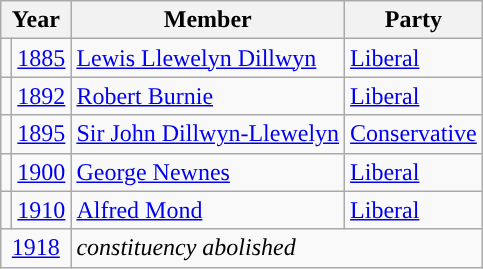<table class="wikitable">
<tr>
<th colspan=2>Year</th>
<th>Member</th>
<th>Party</th>
</tr>
<tr>
<td style="color:inherit;background-color: "></td>
<td><a href='#'>1885</a></td>
<td><a href='#'>Lewis Llewelyn Dillwyn</a></td>
<td><a href='#'>Liberal</a></td>
</tr>
<tr>
<td style="color:inherit;background-color: "></td>
<td><a href='#'>1892</a></td>
<td><a href='#'>Robert Burnie</a></td>
<td><a href='#'>Liberal</a></td>
</tr>
<tr>
<td style="color:inherit;background-color: "></td>
<td><a href='#'>1895</a></td>
<td><a href='#'>Sir John Dillwyn-Llewelyn</a></td>
<td><a href='#'>Conservative</a></td>
</tr>
<tr>
<td style="color:inherit;background-color: "></td>
<td><a href='#'>1900</a></td>
<td><a href='#'>George Newnes</a></td>
<td><a href='#'>Liberal</a></td>
</tr>
<tr>
<td style="color:inherit;background-color: "></td>
<td><a href='#'>1910</a></td>
<td><a href='#'>Alfred Mond</a></td>
<td><a href='#'>Liberal</a></td>
</tr>
<tr>
<td colspan="2" align="center"><a href='#'>1918</a></td>
<td colspan="2"><em>constituency abolished</em></td>
</tr>
</table>
